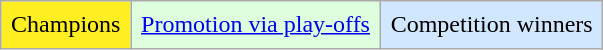<table class="wikitable">
<tr>
<td style="background-color:#FE2; padding:0.4em;">Champions </td>
<td style="background-color:#DFD; padding:0.4em;"><a href='#'>Promotion via play-offs</a> </td>
<td style="background-color:#D0E7FF; padding:0.4em;">Competition winners</td>
</tr>
</table>
